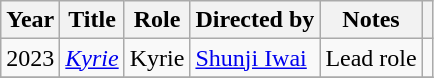<table class="wikitable">
<tr>
<th scope="col">Year</th>
<th scope="col">Title</th>
<th scope="col">Role</th>
<th scope="col">Directed by</th>
<th scope="col">Notes</th>
<th scope="col"></th>
</tr>
<tr>
<td>2023</td>
<td><em><a href='#'>Kyrie</a></em></td>
<td>Kyrie</td>
<td><a href='#'>Shunji Iwai</a></td>
<td>Lead role</td>
<td></td>
</tr>
<tr>
</tr>
</table>
